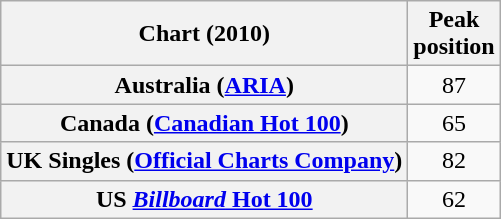<table class="wikitable sortable plainrowheaders">
<tr>
<th>Chart (2010)</th>
<th>Peak<br>position</th>
</tr>
<tr>
<th scope=row>Australia (<a href='#'>ARIA</a>)</th>
<td align="center">87</td>
</tr>
<tr>
<th scope=row>Canada (<a href='#'>Canadian Hot 100</a>)</th>
<td align="center">65</td>
</tr>
<tr>
<th scope=row>UK Singles (<a href='#'>Official Charts Company</a>)</th>
<td align="center">82</td>
</tr>
<tr>
<th scope=row>US <a href='#'><em>Billboard</em> Hot 100</a></th>
<td align="center">62</td>
</tr>
</table>
